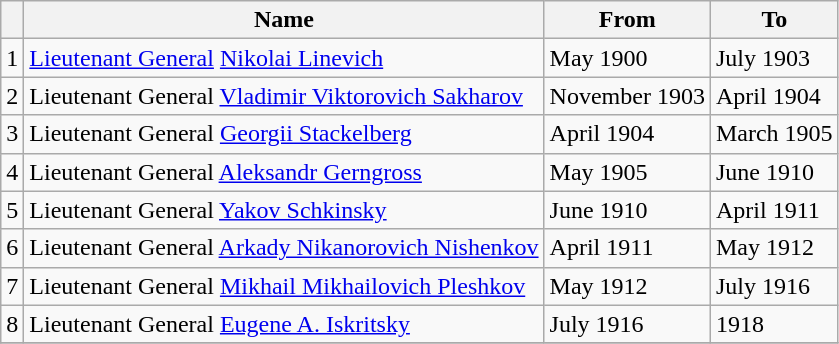<table class=wikitable>
<tr>
<th></th>
<th>Name</th>
<th>From</th>
<th>To</th>
</tr>
<tr>
<td>1</td>
<td><a href='#'>Lieutenant General</a> <a href='#'>Nikolai Linevich</a></td>
<td>May 1900</td>
<td>July 1903</td>
</tr>
<tr>
<td>2</td>
<td>Lieutenant General <a href='#'>Vladimir Viktorovich Sakharov</a></td>
<td>November 1903</td>
<td>April 1904</td>
</tr>
<tr>
<td>3</td>
<td>Lieutenant General <a href='#'>Georgii Stackelberg</a></td>
<td>April 1904</td>
<td>March 1905</td>
</tr>
<tr>
<td>4</td>
<td>Lieutenant General <a href='#'>Aleksandr Gerngross</a></td>
<td>May 1905</td>
<td>June 1910</td>
</tr>
<tr>
<td>5</td>
<td>Lieutenant General <a href='#'>Yakov Schkinsky</a></td>
<td>June 1910</td>
<td>April 1911</td>
</tr>
<tr>
<td>6</td>
<td>Lieutenant General <a href='#'>Arkady Nikanorovich Nishenkov</a></td>
<td>April 1911</td>
<td>May 1912</td>
</tr>
<tr>
<td>7</td>
<td>Lieutenant General <a href='#'>Mikhail Mikhailovich Pleshkov</a></td>
<td>May 1912</td>
<td>July 1916</td>
</tr>
<tr>
<td>8</td>
<td>Lieutenant General <a href='#'>Eugene A. Iskritsky</a></td>
<td>July 1916</td>
<td>1918</td>
</tr>
<tr>
</tr>
</table>
